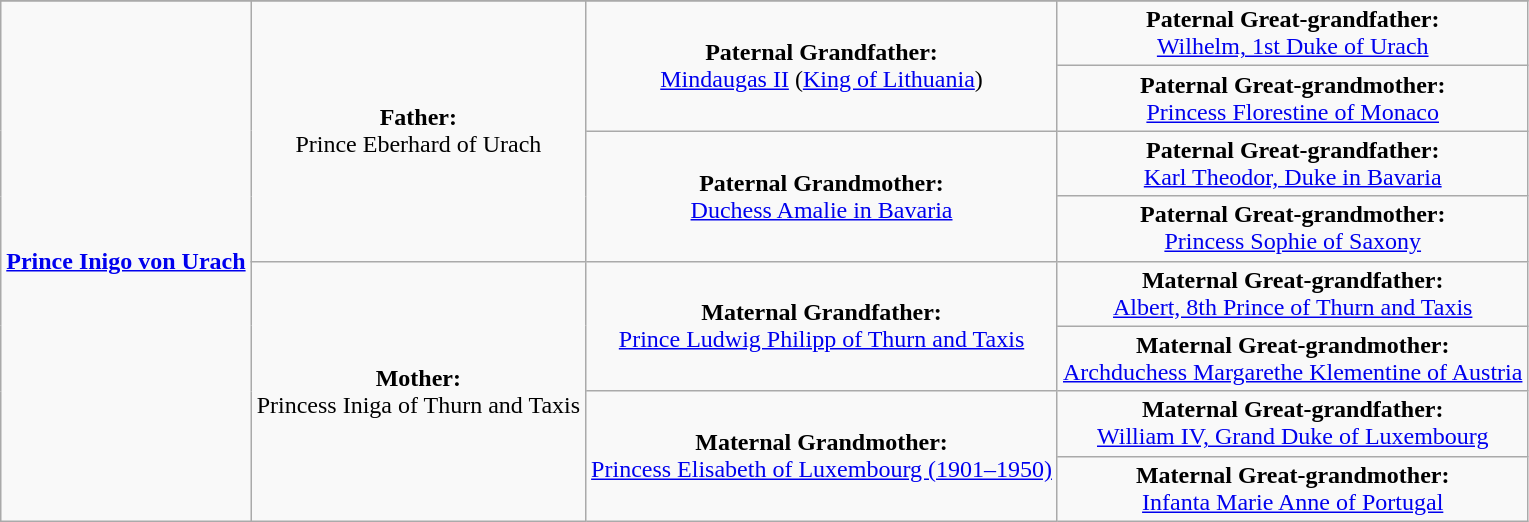<table class="wikitable">
<tr>
</tr>
<tr>
<td rowspan="8" align="center"><strong><a href='#'>Prince Inigo von Urach</a> <br> </strong></td>
<td rowspan="4" align="center"><strong>Father:</strong><br>Prince Eberhard of Urach</td>
<td rowspan="2" align="center"><strong>Paternal Grandfather:</strong><br><a href='#'>Mindaugas II</a> (<a href='#'>King of Lithuania</a>)</td>
<td align="center"><strong>Paternal Great-grandfather:</strong><br><a href='#'>Wilhelm, 1st Duke of Urach</a></td>
</tr>
<tr>
<td align="center"><strong>Paternal Great-grandmother:</strong><br><a href='#'>Princess Florestine of Monaco</a></td>
</tr>
<tr>
<td rowspan="2" align="center"><strong>Paternal Grandmother:</strong><br> <a href='#'>Duchess Amalie in Bavaria</a></td>
<td align="center"><strong>Paternal Great-grandfather:</strong><br><a href='#'>Karl Theodor, Duke in Bavaria</a></td>
</tr>
<tr>
<td align="center"><strong>Paternal Great-grandmother:</strong><br><a href='#'>Princess Sophie of Saxony</a></td>
</tr>
<tr>
<td rowspan="4" align="center"><strong>Mother:</strong><br>Princess Iniga of Thurn and Taxis</td>
<td rowspan="2" align="center"><strong>Maternal Grandfather:</strong><br><a href='#'>Prince Ludwig Philipp of Thurn and Taxis</a></td>
<td align="center"><strong>Maternal Great-grandfather:</strong><br><a href='#'>Albert, 8th Prince of Thurn and Taxis</a></td>
</tr>
<tr>
<td align="center"><strong>Maternal Great-grandmother:</strong><br><a href='#'>Archduchess Margarethe Klementine of Austria</a></td>
</tr>
<tr>
<td rowspan="2" align="center"><strong>Maternal Grandmother:</strong><br><a href='#'>Princess Elisabeth of Luxembourg (1901–1950)</a></td>
<td align="center"><strong>Maternal Great-grandfather:</strong><br><a href='#'>William IV, Grand Duke of Luxembourg</a></td>
</tr>
<tr>
<td align="center"><strong>Maternal Great-grandmother:</strong><br><a href='#'>Infanta Marie Anne of Portugal</a></td>
</tr>
</table>
